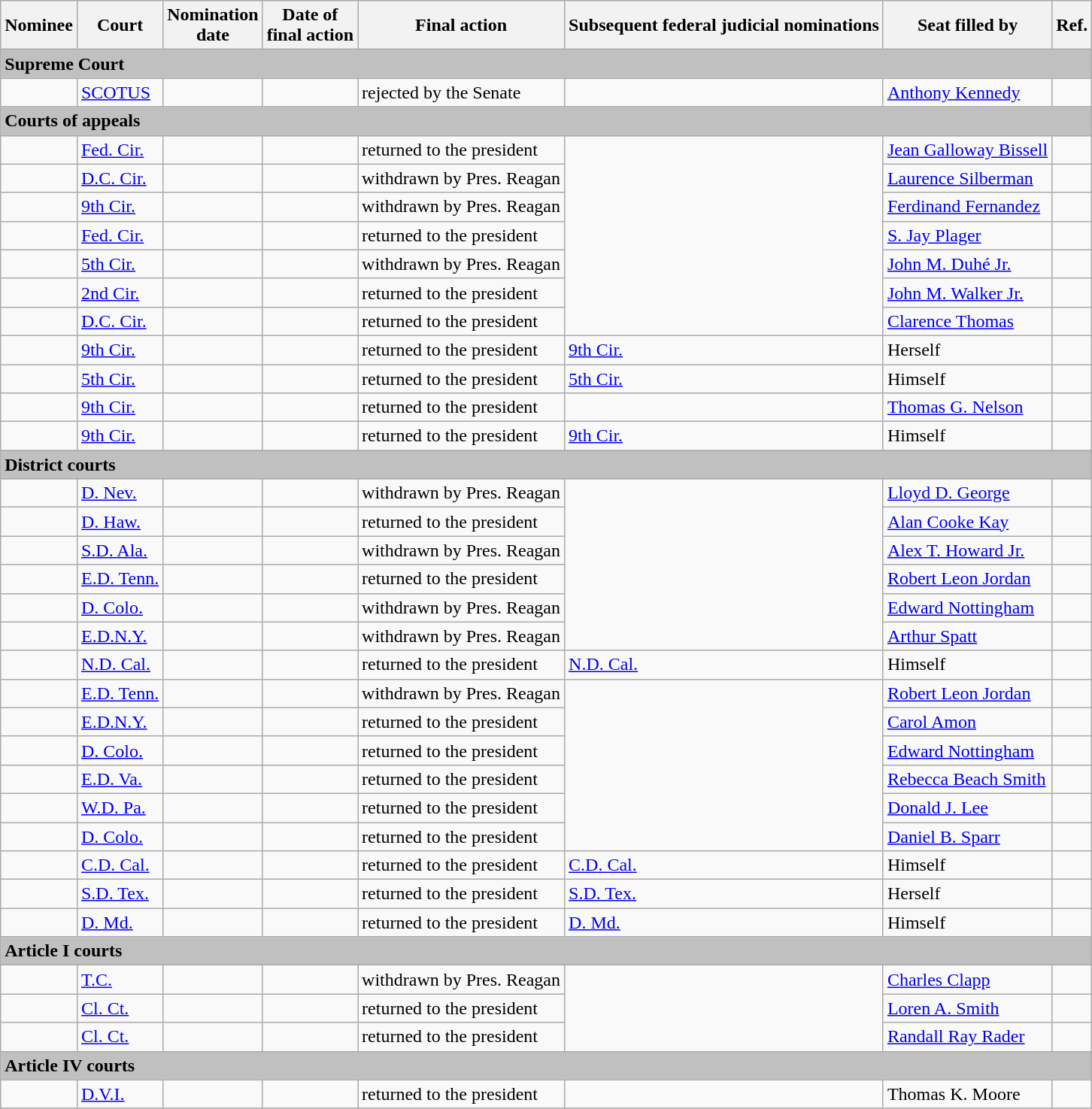<table class="sortable wikitable">
<tr>
<th>Nominee</th>
<th>Court</th>
<th>Nomination<br>date</th>
<th>Date of<br>final action</th>
<th>Final action</th>
<th>Subsequent federal judicial nominations</th>
<th>Seat filled by</th>
<th>Ref.</th>
</tr>
<tr>
<td colspan=8 bgcolor=#C0C0C0><strong>Supreme Court</strong></td>
</tr>
<tr>
<td></td>
<td><a href='#'>SCOTUS</a></td>
<td></td>
<td></td>
<td>rejected by the Senate</td>
<td></td>
<td><a href='#'>Anthony Kennedy</a></td>
<td></td>
</tr>
<tr>
<td colspan=8 bgcolor=#C0C0C0><strong>Courts of appeals</strong></td>
</tr>
<tr>
<td></td>
<td><a href='#'>Fed. Cir.</a></td>
<td></td>
<td></td>
<td>returned to the president</td>
<td rowspan=7></td>
<td><a href='#'>Jean Galloway Bissell</a></td>
<td></td>
</tr>
<tr>
<td></td>
<td><a href='#'>D.C. Cir.</a></td>
<td></td>
<td></td>
<td>withdrawn by Pres. Reagan</td>
<td><a href='#'>Laurence Silberman</a></td>
<td></td>
</tr>
<tr>
<td></td>
<td><a href='#'>9th Cir.</a></td>
<td></td>
<td></td>
<td>withdrawn by Pres. Reagan</td>
<td><a href='#'>Ferdinand Fernandez</a></td>
<td></td>
</tr>
<tr>
<td></td>
<td><a href='#'>Fed. Cir.</a></td>
<td></td>
<td></td>
<td>returned to the president</td>
<td><a href='#'>S. Jay Plager</a></td>
<td></td>
</tr>
<tr>
<td></td>
<td><a href='#'>5th Cir.</a></td>
<td></td>
<td></td>
<td>withdrawn by Pres. Reagan</td>
<td><a href='#'>John M. Duhé Jr.</a></td>
<td></td>
</tr>
<tr>
<td></td>
<td><a href='#'>2nd Cir.</a></td>
<td></td>
<td></td>
<td>returned to the president</td>
<td><a href='#'>John M. Walker Jr.</a></td>
<td></td>
</tr>
<tr>
<td></td>
<td><a href='#'>D.C. Cir.</a></td>
<td></td>
<td></td>
<td>returned to the president</td>
<td><a href='#'>Clarence Thomas</a></td>
<td></td>
</tr>
<tr>
<td></td>
<td><a href='#'>9th Cir.</a></td>
<td></td>
<td></td>
<td>returned to the president</td>
<td><a href='#'>9th Cir.</a> </td>
<td>Herself</td>
<td></td>
</tr>
<tr>
<td></td>
<td><a href='#'>5th Cir.</a></td>
<td></td>
<td></td>
<td>returned to the president</td>
<td><a href='#'>5th Cir.</a> </td>
<td>Himself</td>
<td></td>
</tr>
<tr>
<td></td>
<td><a href='#'>9th Cir.</a></td>
<td></td>
<td></td>
<td>returned to the president</td>
<td></td>
<td><a href='#'>Thomas G. Nelson</a></td>
<td></td>
</tr>
<tr>
<td></td>
<td><a href='#'>9th Cir.</a></td>
<td></td>
<td></td>
<td>returned to the president</td>
<td><a href='#'>9th Cir.</a> </td>
<td>Himself</td>
<td></td>
</tr>
<tr>
<td colspan=8 bgcolor=#C0C0C0><strong>District courts</strong></td>
</tr>
<tr>
<td></td>
<td><a href='#'>D. Nev.</a></td>
<td></td>
<td></td>
<td>withdrawn by Pres. Reagan</td>
<td rowspan=6></td>
<td><a href='#'>Lloyd D. George</a></td>
<td></td>
</tr>
<tr>
<td></td>
<td><a href='#'>D. Haw.</a></td>
<td></td>
<td></td>
<td>returned to the president</td>
<td><a href='#'>Alan Cooke Kay</a></td>
<td></td>
</tr>
<tr>
<td></td>
<td><a href='#'>S.D. Ala.</a></td>
<td></td>
<td></td>
<td>withdrawn by Pres. Reagan</td>
<td><a href='#'>Alex T. Howard Jr.</a></td>
<td></td>
</tr>
<tr>
<td></td>
<td><a href='#'>E.D. Tenn.</a></td>
<td></td>
<td></td>
<td>returned to the president</td>
<td><a href='#'>Robert Leon Jordan</a></td>
<td></td>
</tr>
<tr>
<td></td>
<td><a href='#'>D. Colo.</a></td>
<td></td>
<td></td>
<td>withdrawn by Pres. Reagan</td>
<td><a href='#'>Edward Nottingham</a></td>
<td></td>
</tr>
<tr>
<td></td>
<td><a href='#'>E.D.N.Y.</a></td>
<td></td>
<td></td>
<td>withdrawn by Pres. Reagan</td>
<td><a href='#'>Arthur Spatt</a></td>
<td></td>
</tr>
<tr>
<td></td>
<td><a href='#'>N.D. Cal.</a></td>
<td></td>
<td></td>
<td>returned to the president</td>
<td><a href='#'>N.D. Cal.</a> </td>
<td>Himself</td>
<td></td>
</tr>
<tr>
<td></td>
<td><a href='#'>E.D. Tenn.</a></td>
<td></td>
<td></td>
<td>withdrawn by Pres. Reagan</td>
<td rowspan=6></td>
<td><a href='#'>Robert Leon Jordan</a></td>
<td></td>
</tr>
<tr>
<td></td>
<td><a href='#'>E.D.N.Y.</a></td>
<td></td>
<td></td>
<td>returned to the president</td>
<td><a href='#'>Carol Amon</a></td>
<td></td>
</tr>
<tr>
<td></td>
<td><a href='#'>D. Colo.</a></td>
<td></td>
<td></td>
<td>returned to the president</td>
<td><a href='#'>Edward Nottingham</a></td>
<td></td>
</tr>
<tr>
<td></td>
<td><a href='#'>E.D. Va.</a></td>
<td></td>
<td></td>
<td>returned to the president</td>
<td><a href='#'>Rebecca Beach Smith</a></td>
<td></td>
</tr>
<tr>
<td></td>
<td><a href='#'>W.D. Pa.</a></td>
<td></td>
<td></td>
<td>returned to the president</td>
<td><a href='#'>Donald J. Lee</a></td>
<td></td>
</tr>
<tr>
<td></td>
<td><a href='#'>D. Colo.</a></td>
<td></td>
<td></td>
<td>returned to the president</td>
<td><a href='#'>Daniel B. Sparr</a></td>
<td></td>
</tr>
<tr>
<td></td>
<td><a href='#'>C.D. Cal.</a></td>
<td></td>
<td></td>
<td>returned to the president</td>
<td><a href='#'>C.D. Cal.</a> </td>
<td>Himself</td>
<td></td>
</tr>
<tr>
<td></td>
<td><a href='#'>S.D. Tex.</a></td>
<td></td>
<td></td>
<td>returned to the president</td>
<td><a href='#'>S.D. Tex.</a> </td>
<td>Herself</td>
<td></td>
</tr>
<tr>
<td></td>
<td><a href='#'>D. Md.</a></td>
<td></td>
<td></td>
<td>returned to the president</td>
<td><a href='#'>D. Md.</a> </td>
<td>Himself</td>
<td></td>
</tr>
<tr>
<td colspan=8 bgcolor=#C0C0C0><strong>Article I courts</strong></td>
</tr>
<tr>
<td></td>
<td><a href='#'>T.C.</a></td>
<td></td>
<td></td>
<td>withdrawn by Pres. Reagan</td>
<td rowspan=3></td>
<td><a href='#'>Charles Clapp</a></td>
<td></td>
</tr>
<tr>
<td></td>
<td><a href='#'>Cl. Ct.</a></td>
<td></td>
<td></td>
<td>returned to the president</td>
<td><a href='#'>Loren A. Smith</a></td>
<td></td>
</tr>
<tr>
<td></td>
<td><a href='#'>Cl. Ct.</a></td>
<td></td>
<td></td>
<td>returned to the president</td>
<td><a href='#'>Randall Ray Rader</a></td>
<td></td>
</tr>
<tr>
<td colspan=8 bgcolor=#C0C0C0><strong>Article IV courts</strong></td>
</tr>
<tr>
<td></td>
<td><a href='#'>D.V.I.</a></td>
<td></td>
<td></td>
<td>returned to the president</td>
<td></td>
<td>Thomas K. Moore</td>
<td></td>
</tr>
</table>
